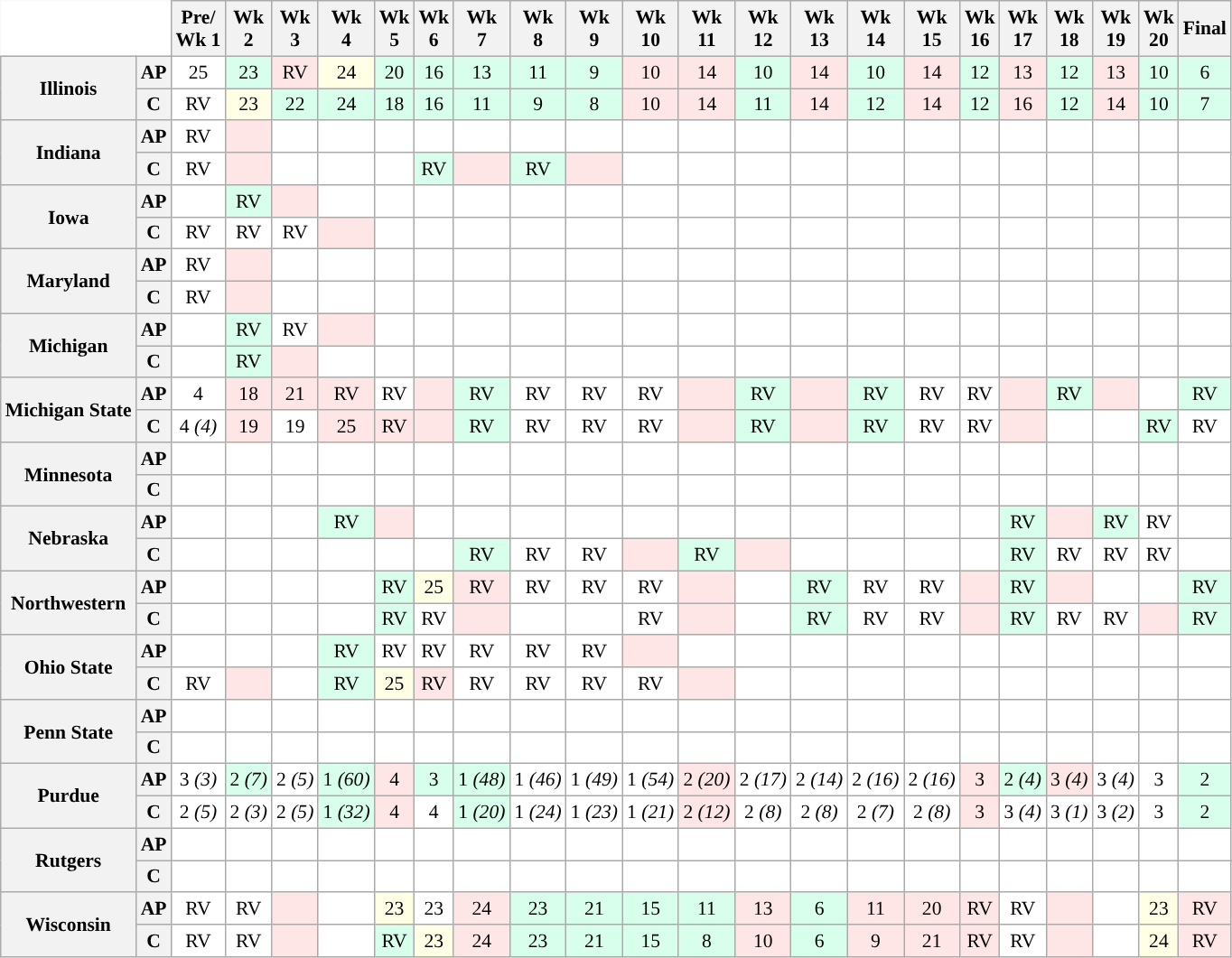<table class="wikitable" style="white-space:nowrap;font-size:90%;text-align:center;">
<tr>
<th colspan=2 style="background:white; border-top-style:hidden; border-left-style:hidden;"> </th>
<th>Pre/<br>Wk 1</th>
<th>Wk<br>2</th>
<th>Wk<br>3</th>
<th>Wk<br>4</th>
<th>Wk<br>5</th>
<th>Wk<br>6</th>
<th>Wk<br>7</th>
<th>Wk<br>8</th>
<th>Wk<br>9</th>
<th>Wk<br>10</th>
<th>Wk<br>11</th>
<th>Wk<br>12</th>
<th>Wk<br>13</th>
<th>Wk<br>14</th>
<th>Wk<br>15</th>
<th>Wk<br>16</th>
<th>Wk<br>17</th>
<th>Wk<br>18</th>
<th>Wk<br>19</th>
<th>Wk<br>20</th>
<th>Final</th>
</tr>
<tr>
<th rowspan=2 style="background:#">Illinois</th>
<th>AP</th>
<td style="background:#FFF;">25</td>
<td style="background:#d8ffeb;">23</td>
<td style="background:#FFE6E6;">RV</td>
<td style="background:#ffffe6;">24</td>
<td style="background:#d8ffeb;">20</td>
<td style="background:#d8ffeb;">16</td>
<td style="background:#d8ffeb;">13</td>
<td style="background:#d8ffeb;">11</td>
<td style="background:#d8ffeb;">9</td>
<td style="background:#FFE6E6;">10</td>
<td style="background:#FFE6E6;">14</td>
<td style="background:#d8ffeb;">10</td>
<td style="background:#FFE6E6;">14</td>
<td style="background:#d8ffeb;">10</td>
<td style="background:#FFe6e6;">14</td>
<td style="background:#d8ffeb;">12</td>
<td style="background:#FFe6e6;">13</td>
<td style="background:#d8ffeb;">12</td>
<td style="background:#FFe6e6;">13</td>
<td style="background:#d8ffeb;">10</td>
<td style="background:#d8ffeb;">6</td>
</tr>
<tr>
<th>C</th>
<td style="background:#FFF;">RV</td>
<td style="background:#ffffe6;">23</td>
<td style="background:#d8ffeb;">22</td>
<td style="background:#d8ffeb;">24</td>
<td style="background:#d8ffeb;">18</td>
<td style="background:#d8ffeb;">16</td>
<td style="background:#d8ffeb;">11</td>
<td style="background:#d8ffeb;">9</td>
<td style="background:#d8ffeb;">8</td>
<td style="background:#FFE6E6;">10</td>
<td style="background:#FFE6E6;">14</td>
<td style="background:#d8ffeb;">11</td>
<td style="background:#FFE6E6;">14</td>
<td style="background:#d8ffeb;">12</td>
<td style="background:#FFe6e6;">14</td>
<td style="background:#d8ffeb;">12</td>
<td style="background:#FFe6e6;">16</td>
<td style="background:#d8ffeb;">12</td>
<td style="background:#FFe6e6;">14</td>
<td style="background:#d8ffeb;">10</td>
<td style="background:#d8ffeb;">7</td>
</tr>
<tr>
<th rowspan=2 style=>Indiana</th>
<th>AP</th>
<td style="background:#FFF;">RV</td>
<td style="background:#FFE6E6;"></td>
<td style="background:#FFF;"></td>
<td style="background:#FFF;"></td>
<td style="background:#FFF;"></td>
<td style="background:#FFF;"></td>
<td style="background:#FFF;"></td>
<td style="background:#FFF;"></td>
<td style="background:#FFF;"></td>
<td style="background:#FFF;"></td>
<td style="background:#FFF;"></td>
<td style="background:#FFF;"></td>
<td style="background:#FFF;"></td>
<td style="background:#FFF;"></td>
<td style="background:#FFF;"></td>
<td style="background:#FFF;"></td>
<td style="background:#FFF;"></td>
<td style="background:#FFF;"></td>
<td style="background:#FFF;"></td>
<td style="background:#FFF;"></td>
<td style="background:#FFF;"></td>
</tr>
<tr>
<th>C</th>
<td style="background:#FFF;">RV</td>
<td style="background:#FFE6E6;"></td>
<td style="background:#FFF;"></td>
<td style="background:#FFF;"></td>
<td style="background:#FFF;"></td>
<td style="background:#d8ffeb;">RV</td>
<td style="background:#FFE6E6;"></td>
<td style="background:#d8ffeb;">RV</td>
<td style="background:#FFE6E6;"></td>
<td style="background:#FFF;"></td>
<td style="background:#FFF;"></td>
<td style="background:#FFF;"></td>
<td style="background:#FFF;"></td>
<td style="background:#FFF;"></td>
<td style="background:#FFF;"></td>
<td style="background:#FFF;"></td>
<td style="background:#FFF;"></td>
<td style="background:#FFF;"></td>
<td style="background:#FFF;"></td>
<td style="background:#FFF;"></td>
<td style="background:#FFF;"></td>
</tr>
<tr>
<th rowspan=2 style=>Iowa</th>
<th>AP</th>
<td style="background:#FFF;"></td>
<td style="background:#d8ffeb;">RV</td>
<td style="background:#FFE6E6;"></td>
<td style="background:#FFF;"></td>
<td style="background:#FFF;"></td>
<td style="background:#FFF;"></td>
<td style="background:#FFF;"></td>
<td style="background:#FFF;"></td>
<td style="background:#FFF;"></td>
<td style="background:#FFF;"></td>
<td style="background:#FFF;"></td>
<td style="background:#FFF;"></td>
<td style="background:#FFF;"></td>
<td style="background:#FFF;"></td>
<td style="background:#FFF;"></td>
<td style="background:#FFF;"></td>
<td style="background:#FFF;"></td>
<td style="background:#FFF;"></td>
<td style="background:#FFF;"></td>
<td style="background:#FFF;"></td>
<td style="background:#FFF;"></td>
</tr>
<tr>
<th>C</th>
<td style="background:#FFF;">RV</td>
<td style="background:#FFF;">RV</td>
<td style="background:#FFF;">RV</td>
<td style="background:#FFE6E6;"></td>
<td style="background:#FFF;"></td>
<td style="background:#FFF;"></td>
<td style="background:#FFF;"></td>
<td style="background:#FFF;"></td>
<td style="background:#FFF;"></td>
<td style="background:#FFF;"></td>
<td style="background:#FFF;"></td>
<td style="background:#FFF;"></td>
<td style="background:#FFF;"></td>
<td style="background:#FFF;"></td>
<td style="background:#FFF;"></td>
<td style="background:#FFF;"></td>
<td style="background:#FFF;"></td>
<td style="background:#FFF;"></td>
<td style="background:#FFF;"></td>
<td style="background:#FFF;"></td>
<td style="background:#FFF;"></td>
</tr>
<tr>
<th rowspan=2 style=>Maryland</th>
<th>AP</th>
<td style="background:#FFF;">RV</td>
<td style="background:#FFE6E6;"></td>
<td style="background:#FFF;"></td>
<td style="background:#FFF;"></td>
<td style="background:#FFF;"></td>
<td style="background:#FFF;"></td>
<td style="background:#FFF;"></td>
<td style="background:#FFF;"></td>
<td style="background:#FFF;"></td>
<td style="background:#FFF;"></td>
<td style="background:#FFF;"></td>
<td style="background:#FFF;"></td>
<td style="background:#FFF;"></td>
<td style="background:#FFF;"></td>
<td style="background:#FFF;"></td>
<td style="background:#FFF;"></td>
<td style="background:#FFF;"></td>
<td style="background:#FFF;"></td>
<td style="background:#FFF;"></td>
<td style="background:#FFF;"></td>
<td style="background:#FFF;"></td>
</tr>
<tr>
<th>C</th>
<td style="background:#FFF;">RV</td>
<td style="background:#FFE6E6;"></td>
<td style="background:#FFF;"></td>
<td style="background:#FFF;"></td>
<td style="background:#FFF;"></td>
<td style="background:#FFF;"></td>
<td style="background:#FFF;"></td>
<td style="background:#FFF;"></td>
<td style="background:#FFF;"></td>
<td style="background:#FFF;"></td>
<td style="background:#FFF;"></td>
<td style="background:#FFF;"></td>
<td style="background:#FFF;"></td>
<td style="background:#FFF;"></td>
<td style="background:#FFF;"></td>
<td style="background:#FFF;"></td>
<td style="background:#FFF;"></td>
<td style="background:#FFF;"></td>
<td style="background:#FFF;"></td>
<td style="background:#FFF;"></td>
<td style="background:#FFF;"></td>
</tr>
<tr>
<th rowspan=2 style=>Michigan</th>
<th>AP</th>
<td style="background:#FFF;"></td>
<td style="background:#d8ffeb;">RV</td>
<td style="background:#FFF;">RV</td>
<td style="background:#FFE6E6;"></td>
<td style="background:#FFF;"></td>
<td style="background:#FFF;"></td>
<td style="background:#FFF;"></td>
<td style="background:#FFF;"></td>
<td style="background:#FFF;"></td>
<td style="background:#FFF;"></td>
<td style="background:#FFF;"></td>
<td style="background:#FFF;"></td>
<td style="background:#FFF;"></td>
<td style="background:#FFF;"></td>
<td style="background:#FFF;"></td>
<td style="background:#FFF;"></td>
<td style="background:#FFF;"></td>
<td style="background:#FFF;"></td>
<td style="background:#FFF;"></td>
<td style="background:#FFF;"></td>
<td style="background:#FFF;"></td>
</tr>
<tr>
<th>C</th>
<td style="background:#FFF;"></td>
<td style="background:#d8ffeb;">RV</td>
<td style="background:#FFE6E6;"></td>
<td style="background:#FFF;"></td>
<td style="background:#FFF;"></td>
<td style="background:#FFF;"></td>
<td style="background:#FFF;"></td>
<td style="background:#FFF;"></td>
<td style="background:#FFF;"></td>
<td style="background:#FFF;"></td>
<td style="background:#FFF;"></td>
<td style="background:#FFF;"></td>
<td style="background:#FFF;"></td>
<td style="background:#FFF;"></td>
<td style="background:#FFF;"></td>
<td style="background:#FFF;"></td>
<td style="background:#FFF;"></td>
<td style="background:#FFF;"></td>
<td style="background:#FFF;"></td>
<td style="background:#FFF;"></td>
<td style="background:#FFF;"></td>
</tr>
<tr>
<th rowspan=2 style=>Michigan State</th>
<th>AP</th>
<td style="background:#FFF;">4</td>
<td style="background:#FFE6E6;">18</td>
<td style="background:#FFE6E6;">21</td>
<td style="background:#FFE6E6;">RV</td>
<td style="background:#FFF;">RV</td>
<td style="background:#FFE6E6;"></td>
<td style="background:#d8ffeb;">RV</td>
<td style="background:#FFF;">RV</td>
<td style="background:#FFF;">RV</td>
<td style="background:#FFF;">RV</td>
<td style="background:#FFE6E6;"></td>
<td style="background:#d8ffeb;">RV</td>
<td style="background:#FFE6E6;"></td>
<td style="background:#d8ffeb;">RV</td>
<td style="background:#FFF;">RV</td>
<td style="background:#FFF;">RV</td>
<td style="background:#FFE6E6;"></td>
<td style="background:#d8ffeb;">RV</td>
<td style="background:#FFE6E6;"></td>
<td style="background:#FFF;"></td>
<td style="background:#d8ffeb;">RV</td>
</tr>
<tr>
<th>C</th>
<td style="background:#FFF;">4 <em>(4)</em></td>
<td style="background:#FFE6E6;">19</td>
<td style="background:#FFF;">19</td>
<td style="background:#FFE6E6;">25</td>
<td style="background:#FFE6E6;">RV</td>
<td style="background:#FFE6E6;"></td>
<td style="background:#d8ffeb;">RV</td>
<td style="background:#FFF;">RV</td>
<td style="background:#FFF;">RV</td>
<td style="background:#FFF;">RV</td>
<td style="background:#FFE6E6;"></td>
<td style="background:#d8ffeb;">RV</td>
<td style="background:#FFE6E6;"></td>
<td style="background:#d8ffeb;">RV</td>
<td style="background:#FFF;">RV</td>
<td style="background:#FFF;">RV</td>
<td style="background:#FFE6E6;"></td>
<td style="background:#FFF;"></td>
<td style="background:#FFF;"></td>
<td style="background:#d8ffeb;">RV</td>
<td style="background:#FFF;">RV</td>
</tr>
<tr>
<th rowspan=2 style=>Minnesota</th>
<th>AP</th>
<td style="background:#FFF;"></td>
<td style="background:#FFF;"></td>
<td style="background:#FFF;"></td>
<td style="background:#FFF;"></td>
<td style="background:#FFF;"></td>
<td style="background:#FFF;"></td>
<td style="background:#FFF;"></td>
<td style="background:#FFF;"></td>
<td style="background:#FFF;"></td>
<td style="background:#FFF;"></td>
<td style="background:#FFF;"></td>
<td style="background:#FFF;"></td>
<td style="background:#FFF;"></td>
<td style="background:#FFF;"></td>
<td style="background:#FFF;"></td>
<td style="background:#FFF;"></td>
<td style="background:#FFF;"></td>
<td style="background:#FFF;"></td>
<td style="background:#FFF;"></td>
<td style="background:#FFF;"></td>
<td style="background:#FFF;"></td>
</tr>
<tr>
<th>C</th>
<td style="background:#FFF;"></td>
<td style="background:#FFF;"></td>
<td style="background:#FFF;"></td>
<td style="background:#FFF;"></td>
<td style="background:#FFF;"></td>
<td style="background:#FFF;"></td>
<td style="background:#FFF;"></td>
<td style="background:#FFF;"></td>
<td style="background:#FFF;"></td>
<td style="background:#FFF;"></td>
<td style="background:#FFF;"></td>
<td style="background:#FFF;"></td>
<td style="background:#FFF;"></td>
<td style="background:#FFF;"></td>
<td style="background:#FFF;"></td>
<td style="background:#FFF;"></td>
<td style="background:#FFF;"></td>
<td style="background:#FFF;"></td>
<td style="background:#FFF;"></td>
<td style="background:#FFF;"></td>
<td style="background:#FFF;"></td>
</tr>
<tr>
<th rowspan=2 style=>Nebraska</th>
<th>AP</th>
<td style="background:#FFF;"></td>
<td style="background:#FFF;"></td>
<td style="background:#FFF;"></td>
<td style="background:#D8FFEB;">RV</td>
<td style="background:#FFE6E6;"></td>
<td style="background:#FFF;"></td>
<td style="background:#FFF;"></td>
<td style="background:#FFF;"></td>
<td style="background:#FFF;"></td>
<td style="background:#FFF;"></td>
<td style="background:#FFF;"></td>
<td style="background:#FFF;"></td>
<td style="background:#FFF;"></td>
<td style="background:#FFF;"></td>
<td style="background:#FFF;"></td>
<td style="background:#FFF;"></td>
<td style="background:#D8FFEB;">RV</td>
<td style="background:#FFE6E6;"></td>
<td style="background:#D8FFEB;">RV</td>
<td style="background:#FFF;">RV</td>
<td style="background:#FFF;"></td>
</tr>
<tr>
<th>C</th>
<td style="background:#FFF;"></td>
<td style="background:#FFF;"></td>
<td style="background:#FFF;"></td>
<td style="background:#FFF;"></td>
<td style="background:#FFF;"></td>
<td style="background:#FFF;"></td>
<td style="background:#D8FFEB;">RV</td>
<td style="background:#FFF;">RV</td>
<td style="background:#FFF;">RV</td>
<td style="background:#FFE6E6;"></td>
<td style="background:#D8FFEB;">RV</td>
<td style="background:#FFE6E6;"></td>
<td style="background:#FFF;"></td>
<td style="background:#FFF;"></td>
<td style="background:#FFF;"></td>
<td style="background:#FFF;"></td>
<td style="background:#D8FFEB;">RV</td>
<td style="background:#FFF;">RV</td>
<td style="background:#FFF;">RV</td>
<td style="background:#FFF;">RV</td>
<td style="background:#FFF;"></td>
</tr>
<tr>
<th rowspan=2 style=>Northwestern</th>
<th>AP</th>
<td style="background:#FFF;"></td>
<td style="background:#FFF;"></td>
<td style="background:#FFF;"></td>
<td style="background:#FFF;"></td>
<td style="background:#D8FFEB;">RV</td>
<td style="background:#ffffe6;">25</td>
<td style="background:#FFE6E6;">RV</td>
<td style="background:#FFF;">RV</td>
<td style="background:#FFF;">RV</td>
<td style="background:#FFF;">RV</td>
<td style="background:#FFE6E6;"></td>
<td style="background:#FFF;"></td>
<td style="background:#D8FFEB;">RV</td>
<td style="background:#FFF;">RV</td>
<td style="background:#FFF;">RV</td>
<td style="background:#FFE6E6;"></td>
<td style="background:#D8FFEB;">RV</td>
<td style="background:#FFE6E6;"></td>
<td style="background:#FFF;"></td>
<td style="background:#FFF;"></td>
<td style="background:#d8ffeb;">RV</td>
</tr>
<tr>
<th>C</th>
<td style="background:#FFF;"></td>
<td style="background:#FFF;"></td>
<td style="background:#FFF;"></td>
<td style="background:#FFF;"></td>
<td style="background:#D8FFEB;">RV</td>
<td style="background:#FFF;">RV</td>
<td style="background:#FFE6E6;"></td>
<td style="background:#FFF;"></td>
<td style="background:#FFF;"></td>
<td style="background:#FFF;">RV</td>
<td style="background:#FFE6E6;"></td>
<td style="background:#FFF;"></td>
<td style="background:#D8FFEB;">RV</td>
<td style="background:#FFF;">RV</td>
<td style="background:#FFF;">RV</td>
<td style="background:#FFE6E6;"></td>
<td style="background:#D8FFEB;">RV</td>
<td style="background:#FFF;">RV</td>
<td style="background:#FFF;">RV</td>
<td style="background:#FFE6E6;"></td>
<td style="background:#d8ffeb;">RV</td>
</tr>
<tr>
<th rowspan=2 style=>Ohio State</th>
<th>AP</th>
<td style="background:#FFF;"></td>
<td style="background:#FFF;"></td>
<td style="background:#FFF;"></td>
<td style="background:#D8FFEB;">RV</td>
<td style="background:#FFF;">RV</td>
<td style="background:#FFF;">RV</td>
<td style="background:#FFF;">RV</td>
<td style="background:#FFF;">RV</td>
<td style="background:#FFF;">RV</td>
<td style="background:#FFE6E6;"></td>
<td style="background:#FFF;"></td>
<td style="background:#FFF;"></td>
<td style="background:#FFF;"></td>
<td style="background:#FFF;"></td>
<td style="background:#FFF;"></td>
<td style="background:#FFF;"></td>
<td style="background:#FFF;"></td>
<td style="background:#FFF;"></td>
<td style="background:#FFF;"></td>
<td style="background:#FFF;"></td>
<td style="background:#FFF;"></td>
</tr>
<tr>
<th>C</th>
<td style="background:#FFF;">RV</td>
<td style="background:#FFE6E6;"></td>
<td style="background:#FFF;"></td>
<td style="background:#D8FFEB;">RV</td>
<td style="background:#ffffe6;">25</td>
<td style="background:#FFE6E6;">RV</td>
<td style="background:#FFF;">RV</td>
<td style="background:#FFF;">RV</td>
<td style="background:#FFF;">RV</td>
<td style="background:#FFF;">RV</td>
<td style="background:#FFE6E6;"></td>
<td style="background:#FFF;"></td>
<td style="background:#FFF;"></td>
<td style="background:#FFF;"></td>
<td style="background:#FFF;"></td>
<td style="background:#FFF;"></td>
<td style="background:#FFF;"></td>
<td style="background:#FFF;"></td>
<td style="background:#FFF;"></td>
<td style="background:#FFF;"></td>
<td style="background:#FFF;"></td>
</tr>
<tr>
<th rowspan=2 style=>Penn State</th>
<th>AP</th>
<td style="background:#FFF;"></td>
<td style="background:#FFF;"></td>
<td style="background:#FFF;"></td>
<td style="background:#FFF;"></td>
<td style="background:#FFF;"></td>
<td style="background:#FFF;"></td>
<td style="background:#FFF;"></td>
<td style="background:#FFF;"></td>
<td style="background:#FFF;"></td>
<td style="background:#FFF;"></td>
<td style="background:#FFF;"></td>
<td style="background:#FFF;"></td>
<td style="background:#FFF;"></td>
<td style="background:#FFF;"></td>
<td style="background:#FFF;"></td>
<td style="background:#FFF;"></td>
<td style="background:#FFF;"></td>
<td style="background:#FFF;"></td>
<td style="background:#FFF;"></td>
<td style="background:#FFF;"></td>
<td style="background:#FFF;"></td>
</tr>
<tr>
<th>C</th>
<td style="background:#FFF;"></td>
<td style="background:#FFF;"></td>
<td style="background:#FFF;"></td>
<td style="background:#FFF;"></td>
<td style="background:#FFF;"></td>
<td style="background:#FFF;"></td>
<td style="background:#FFF;"></td>
<td style="background:#FFF;"></td>
<td style="background:#FFF;"></td>
<td style="background:#FFF;"></td>
<td style="background:#FFF;"></td>
<td style="background:#FFF;"></td>
<td style="background:#FFF;"></td>
<td style="background:#FFF;"></td>
<td style="background:#FFF;"></td>
<td style="background:#FFF;"></td>
<td style="background:#FFF;"></td>
<td style="background:#FFF;"></td>
<td style="background:#FFF;"></td>
<td style="background:#FFF;"></td>
<td style="background:#FFF;"></td>
</tr>
<tr>
<th rowspan=2 style=>Purdue</th>
<th>AP</th>
<td style="background:#FFF;">3 <em>(3)</em></td>
<td style="background:#d8ffeb;">2 <em>(7)</em></td>
<td style="background:#FFF;">2 <em>(5)</em></td>
<td style="background:#d8ffeb;">1 <em>(60)</em></td>
<td style="background:#FFE6E6;">4</td>
<td style="background:#d8ffeb;">3</td>
<td style="background:#d8ffeb;">1 <em>(48)</em></td>
<td style="background:#FFF;">1 <em>(46)</em></td>
<td style="background:#FFF;">1 <em>(49)</em></td>
<td style="background:#FFF;">1 <em>(54)</em></td>
<td style="background:#FFE6E6;">2 <em>(20)</em></td>
<td style="background:#FFF;">2 <em>(17)</em></td>
<td style="background:#FFF;">2 <em>(14)</em></td>
<td style="background:#FFF;">2 <em>(16)</em></td>
<td style="background:#FFF;">2 <em>(16)</em></td>
<td style="background:#FFE6E6">3</td>
<td style="background:#d8ffeb;">2 <em>(4)</em></td>
<td style="background:#FFE6E6;">3 <em>(4)</em></td>
<td style="background:#FFF;">3 <em>(4)</em></td>
<td style="background:#FFF;">3</td>
<td style="background:#d8ffeb;">2</td>
</tr>
<tr>
<th>C</th>
<td style="background:#FFF;">2 <em>(5)</em></td>
<td style="background:#FFF;">2 <em>(3)</em></td>
<td style="background:#FFF;">2 <em>(5)</em></td>
<td style="background:#d8ffeb;">1 <em>(32)</em></td>
<td style="background:#FFE6E6;">4</td>
<td style="background:#FFF;">4</td>
<td style="background:#d8ffeb;">1 <em>(20)</em></td>
<td style="background:#FFF;">1 <em>(24)</em></td>
<td style="background:#FFF;">1 <em>(23)</em></td>
<td style="background:#FFF;">1 <em>(21)</em></td>
<td style="background:#FFE6E6;">2 <em>(12)</em></td>
<td style="background:#FFF;">2 <em>(8)</em></td>
<td style="background:#FFF;">2 <em>(8)</em></td>
<td style="background:#FFF;">2 <em>(7)</em></td>
<td style="background:#FFF;">2 <em>(8)</em></td>
<td style="background:#FFE6E6">3</td>
<td style="background:#FFF;">3 <em>(4)</em></td>
<td style="background:#FFF;">3 <em>(1)</em></td>
<td style="background:#FFF;">3 <em>(2)</em></td>
<td style="background:#FFF;">3</td>
<td style="background:#d8ffeb;">2</td>
</tr>
<tr>
<th rowspan=2 style=>Rutgers</th>
<th>AP</th>
<td style="background:#FFF;"></td>
<td style="background:#FFF;"></td>
<td style="background:#FFF;"></td>
<td style="background:#FFF;"></td>
<td style="background:#FFF;"></td>
<td style="background:#FFF;"></td>
<td style="background:#FFF;"></td>
<td style="background:#FFF;"></td>
<td style="background:#FFF;"></td>
<td style="background:#FFF;"></td>
<td style="background:#FFF;"></td>
<td style="background:#FFF;"></td>
<td style="background:#FFF;"></td>
<td style="background:#FFF;"></td>
<td style="background:#FFF;"></td>
<td style="background:#FFF;"></td>
<td style="background:#FFF;"></td>
<td style="background:#FFF;"></td>
<td style="background:#FFF;"></td>
<td style="background:#FFF;"></td>
<td style="background:#FFF;"></td>
</tr>
<tr>
<th>C</th>
<td style="background:#FFF;"></td>
<td style="background:#FFF;"></td>
<td style="background:#FFF;"></td>
<td style="background:#FFF;"></td>
<td style="background:#FFF;"></td>
<td style="background:#FFF;"></td>
<td style="background:#FFF;"></td>
<td style="background:#FFF;"></td>
<td style="background:#FFF;"></td>
<td style="background:#FFF;"></td>
<td style="background:#FFF;"></td>
<td style="background:#FFF;"></td>
<td style="background:#FFF;"></td>
<td style="background:#FFF;"></td>
<td style="background:#FFF;"></td>
<td style="background:#FFF;"></td>
<td style="background:#FFF;"></td>
<td style="background:#FFF;"></td>
<td style="background:#FFF;"></td>
<td style="background:#FFF;"></td>
<td style="background:#FFF;"></td>
</tr>
<tr>
<th rowspan=2 style=>Wisconsin</th>
<th>AP</th>
<td style="background:#FFF;">RV</td>
<td style="background:#FFF;">RV</td>
<td style="background:#FFE6E6;"></td>
<td style="background:#FFF;"></td>
<td style="background:#ffffe6;">23</td>
<td style="background:#FFF;">23</td>
<td style="background:#FFE6E6;">24</td>
<td style="background:#d8ffeb;">23</td>
<td style="background:#d8ffeb;">21</td>
<td style="background:#d8ffeb;">15</td>
<td style="background:#d8ffeb;">11</td>
<td style="background:#FFE6E6;">13</td>
<td style="background:#d8ffeb;">6</td>
<td style="background:#FFE6E6;">11</td>
<td style="background:#FFE6E6;">20</td>
<td style="background:#FFe6e6;">RV</td>
<td style="background:#FFF;">RV</td>
<td style="background:#FFE6E6;"></td>
<td style="background:#FFF;"></td>
<td style="background:#ffffe6;">23</td>
<td style="background:#FFE6E6;">RV</td>
</tr>
<tr>
<th>C</th>
<td style="background:#FFF;">RV</td>
<td style="background:#FFF;">RV</td>
<td style="background:#FFE6E6;"></td>
<td style="background:#FFF;"></td>
<td style="background:#D8FFEB;">RV</td>
<td style="background:#ffffe6;">23</td>
<td style="background:#FFE6E6;">24</td>
<td style="background:#d8ffeb;">23</td>
<td style="background:#d8ffeb;">21</td>
<td style="background:#d8ffeb;">15</td>
<td style="background:#d8ffeb;">8</td>
<td style="background:#FFE6E6;">10</td>
<td style="background:#d8ffeb;">6</td>
<td style="background:#FFE6E6;">9</td>
<td style="background:#FFE6E6;">21</td>
<td style="background:#FFe6e6;">RV</td>
<td style="background:#FFF;">RV</td>
<td style="background:#FFe6e6;"></td>
<td style="background:#FFF;"></td>
<td style="background:#ffffe6;">24</td>
<td style="background:#FFE6E6;">RV</td>
</tr>
</table>
